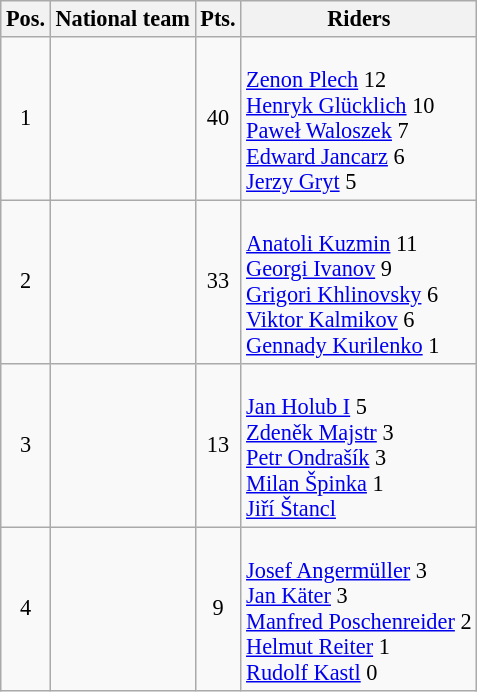<table class=wikitable style="font-size:93%;">
<tr>
<th>Pos.</th>
<th>National team</th>
<th>Pts.</th>
<th>Riders</th>
</tr>
<tr align=center >
<td>1</td>
<td align=left></td>
<td>40</td>
<td align=left><br><a href='#'>Zenon Plech</a> 12<br>
<a href='#'>Henryk Glücklich</a> 10<br>
<a href='#'>Paweł Waloszek</a> 7<br>
<a href='#'>Edward Jancarz</a> 6 <br>
<a href='#'>Jerzy Gryt</a> 5</td>
</tr>
<tr align=center >
<td>2</td>
<td align=left></td>
<td>33</td>
<td align=left><br><a href='#'>Anatoli Kuzmin</a> 11<br>
<a href='#'>Georgi Ivanov</a> 9<br>
<a href='#'>Grigori Khlinovsky</a> 6<br>
<a href='#'>Viktor Kalmikov</a> 6<br>
<a href='#'>Gennady Kurilenko</a> 1</td>
</tr>
<tr align=center>
<td>3</td>
<td align=left></td>
<td>13</td>
<td align=left><br><a href='#'>Jan Holub I</a> 5<br>
<a href='#'>Zdeněk Majstr</a> 3<br>
<a href='#'>Petr Ondrašík</a> 3<br>
<a href='#'>Milan Špinka</a> 1<br>
<a href='#'>Jiří Štancl</a></td>
</tr>
<tr align=center>
<td>4</td>
<td align=left></td>
<td>9</td>
<td align=left><br><a href='#'>Josef Angermüller</a> 3<br>
<a href='#'>Jan Käter</a> 3<br>
<a href='#'>Manfred Poschenreider</a> 2<br>
<a href='#'>Helmut Reiter</a> 1<br>
<a href='#'>Rudolf Kastl</a> 0</td>
</tr>
</table>
